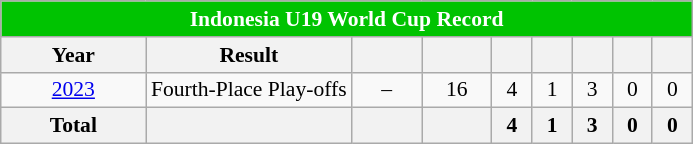<table class="wikitable" style="font-size:90%; text-align:center">
<tr>
<th style="color:white; background:#00C301;" colspan=9>Indonesia U19 World Cup Record</th>
</tr>
<tr>
<th width="90">Year</th>
<th>Result</th>
<th width="40"></th>
<th width="40"></th>
<th width="20"></th>
<th width="20"></th>
<th width="20"></th>
<th width="20"></th>
<th width="20"></th>
</tr>
<tr>
<td> <a href='#'>2023</a></td>
<td>Fourth-Place Play-offs</td>
<td>–</td>
<td>16</td>
<td>4</td>
<td>1</td>
<td>3</td>
<td>0</td>
<td>0</td>
</tr>
<tr>
<th>Total</th>
<th></th>
<th></th>
<th></th>
<th>4</th>
<th>1</th>
<th>3</th>
<th>0</th>
<th>0</th>
</tr>
</table>
